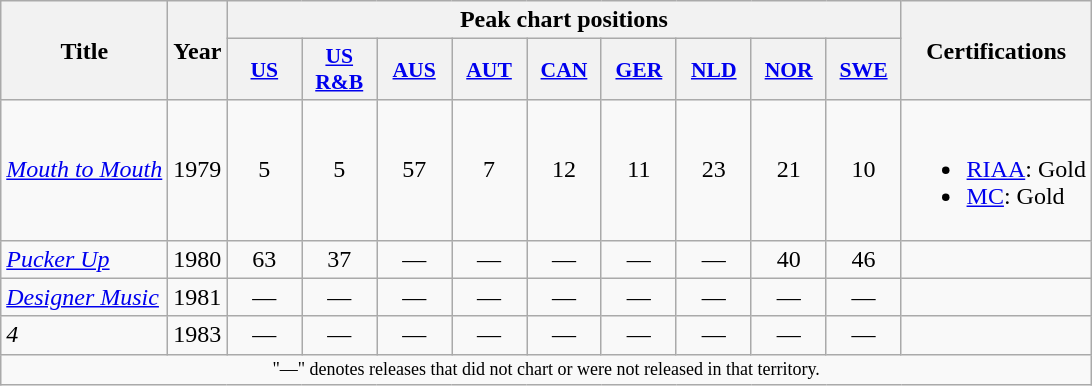<table class="wikitable" border="1">
<tr>
<th scope="col" rowspan=2>Title</th>
<th scope="col" rowspan=2>Year</th>
<th scope="col" colspan=9>Peak chart positions</th>
<th rowspan="2">Certifications</th>
</tr>
<tr>
<th scope="col" style="width:3em;font-size:90%;"><a href='#'>US</a><br></th>
<th scope="col" style="width:3em;font-size:90%;"><a href='#'>US<br>R&B</a><br></th>
<th scope="col" style="width:3em;font-size:90%;"><a href='#'>AUS</a><br></th>
<th scope="col" style="width:3em;font-size:90%;"><a href='#'>AUT</a><br></th>
<th scope="col" style="width:3em;font-size:90%;"><a href='#'>CAN</a><br></th>
<th scope="col" style="width:3em;font-size:90%;"><a href='#'>GER</a><br></th>
<th scope="col" style="width:3em;font-size:90%;"><a href='#'>NLD</a><br></th>
<th scope="col" style="width:3em;font-size:90%;"><a href='#'>NOR</a><br></th>
<th scope="col" style="width:3em;font-size:90%;"><a href='#'>SWE</a><br></th>
</tr>
<tr>
<td scope="row"><em><a href='#'>Mouth to Mouth</a></em></td>
<td>1979</td>
<td align=center>5</td>
<td align=center>5</td>
<td align=center>57</td>
<td align=center>7</td>
<td align=center>12</td>
<td align=center>11</td>
<td align=center>23</td>
<td align=center>21</td>
<td align=center>10</td>
<td><br><ul><li><a href='#'>RIAA</a>: Gold</li><li><a href='#'>MC</a>: Gold</li></ul></td>
</tr>
<tr>
<td scope="row"><em><a href='#'>Pucker Up</a></em></td>
<td>1980</td>
<td align=center>63</td>
<td align=center>37</td>
<td align=center>—</td>
<td align=center>—</td>
<td align=center>—</td>
<td align=center>—</td>
<td align=center>—</td>
<td align=center>40</td>
<td align=center>46</td>
<td></td>
</tr>
<tr>
<td scope="row"><em><a href='#'>Designer Music</a></em></td>
<td>1981</td>
<td align=center>—</td>
<td align=center>—</td>
<td align=center>—</td>
<td align=center>—</td>
<td align=center>—</td>
<td align=center>—</td>
<td align=center>—</td>
<td align=center>—</td>
<td align=center>—</td>
<td></td>
</tr>
<tr>
<td scope="row"><em>4</em></td>
<td>1983</td>
<td align=center>—</td>
<td align=center>—</td>
<td align=center>—</td>
<td align=center>—</td>
<td align=center>—</td>
<td align=center>—</td>
<td align=center>—</td>
<td align=center>—</td>
<td align=center>—</td>
<td></td>
</tr>
<tr>
<td colspan="16" style="text-align:center; font-size:9pt;">"—" denotes releases that did not chart or were not released in that territory.</td>
</tr>
</table>
